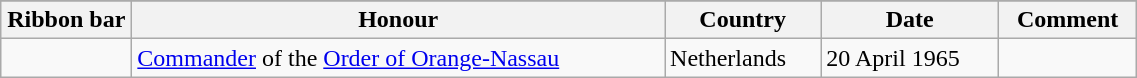<table class="wikitable" style="width:60%;">
<tr style="background:#ccf; text-align:center;">
</tr>
<tr>
<th style="width:80px;">Ribbon bar</th>
<th>Honour</th>
<th>Country</th>
<th>Date</th>
<th>Comment</th>
</tr>
<tr>
<td></td>
<td><a href='#'>Commander</a> of the <a href='#'>Order of Orange-Nassau</a></td>
<td>Netherlands</td>
<td>20 April 1965</td>
<td></td>
</tr>
</table>
